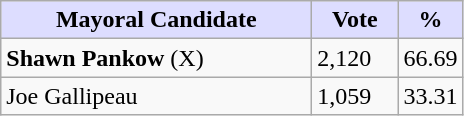<table class="wikitable">
<tr>
<th style="background:#ddf; width:200px;">Mayoral Candidate</th>
<th style="background:#ddf; width:50px;">Vote</th>
<th style="background:#ddf; width:30px;">%</th>
</tr>
<tr>
<td><strong>Shawn Pankow</strong> (X)</td>
<td>2,120</td>
<td>66.69</td>
</tr>
<tr>
<td>Joe Gallipeau</td>
<td>1,059</td>
<td>33.31</td>
</tr>
</table>
